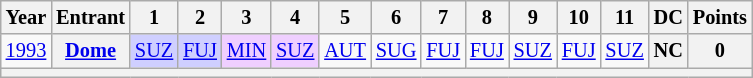<table class="wikitable" style="text-align:center; font-size:85%">
<tr>
<th>Year</th>
<th>Entrant</th>
<th>1</th>
<th>2</th>
<th>3</th>
<th>4</th>
<th>5</th>
<th>6</th>
<th>7</th>
<th>8</th>
<th>9</th>
<th>10</th>
<th>11</th>
<th>DC</th>
<th>Points</th>
</tr>
<tr>
<td><a href='#'>1993</a></td>
<th><a href='#'>Dome</a></th>
<td style="background:#CFCFFF;"><a href='#'>SUZ</a><br></td>
<td style="background:#CFCFFF;"><a href='#'>FUJ</a><br></td>
<td style="background:#EFCFFF;"><a href='#'>MIN</a><br></td>
<td style="background:#EFCFFF;"><a href='#'>SUZ</a><br></td>
<td><a href='#'>AUT</a></td>
<td><a href='#'>SUG</a></td>
<td><a href='#'>FUJ</a></td>
<td><a href='#'>FUJ</a></td>
<td><a href='#'>SUZ</a></td>
<td><a href='#'>FUJ</a></td>
<td><a href='#'>SUZ</a></td>
<th>NC</th>
<th>0</th>
</tr>
<tr>
<th colspan="15"></th>
</tr>
</table>
